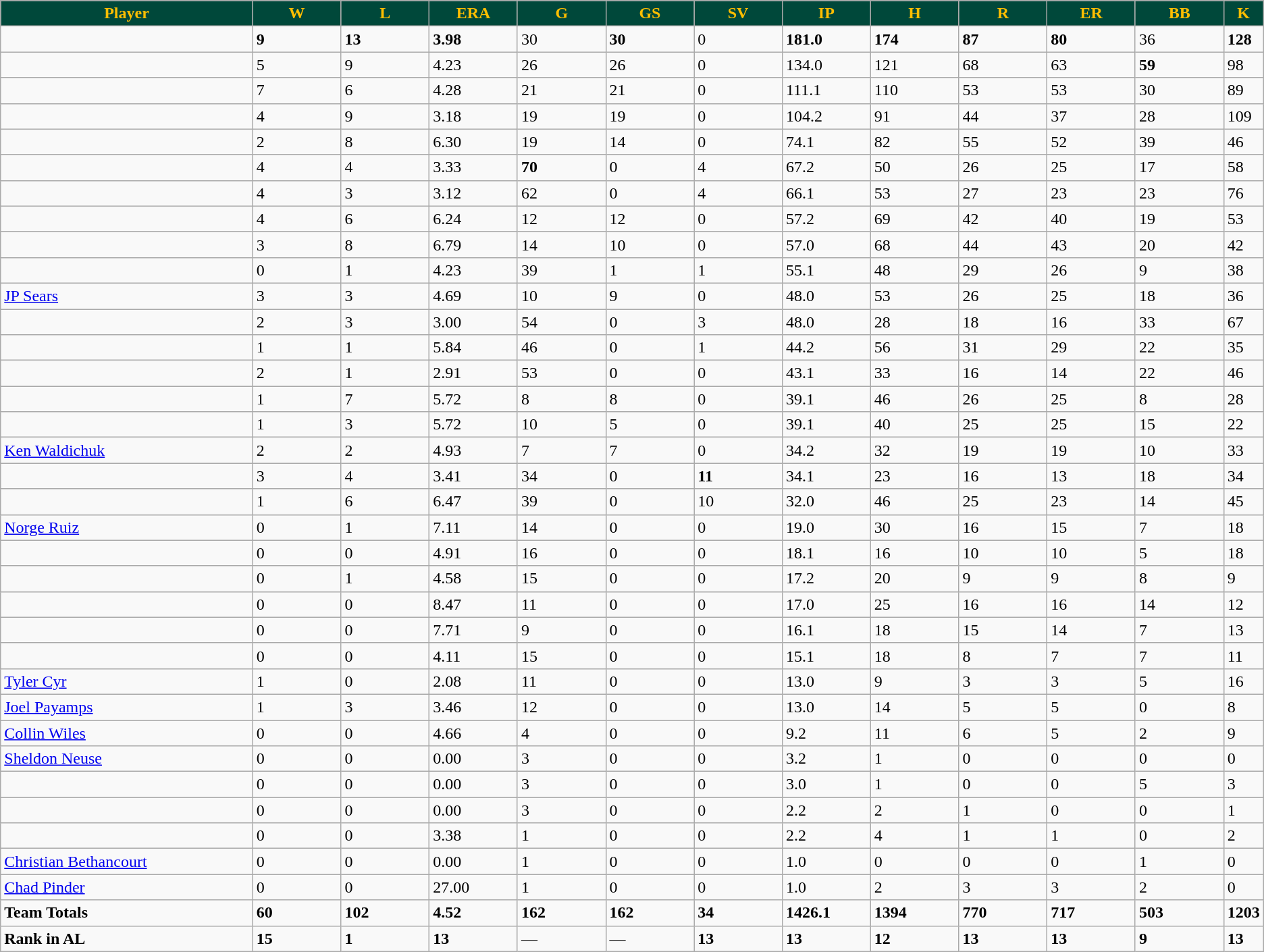<table class="wikitable sortable">
<tr>
<th style="background:#00483A; color:#FFBE00; width:20%;">Player</th>
<th style="background:#00483A; color:#FFBE00; width:7%;">W</th>
<th style="background:#00483A; color:#FFBE00; width:7%;">L</th>
<th style="background:#00483A; color:#FFBE00; width:7%;">ERA</th>
<th style="background:#00483A; color:#FFBE00; width:7%;">G</th>
<th style="background:#00483A; color:#FFBE00; width:7%;">GS</th>
<th style="background:#00483A; color:#FFBE00; width:7%;">SV</th>
<th style="background:#00483A; color:#FFBE00; width:7%;">IP</th>
<th style="background:#00483A; color:#FFBE00; width:7%;">H</th>
<th style="background:#00483A; color:#FFBE00; width:7%;">R</th>
<th style="background:#00483A; color:#FFBE00; width:7%;">ER</th>
<th style="background:#00483A; color:#FFBE00; width:7%;">BB</th>
<th style="background:#00483A; color:#FFBE00; width:7%;">K</th>
</tr>
<tr>
<td></td>
<td><strong>9</strong></td>
<td><strong>13</strong></td>
<td><strong>3.98</strong></td>
<td>30</td>
<td><strong>30</strong></td>
<td>0</td>
<td><strong>181.0</strong></td>
<td><strong>174</strong></td>
<td><strong>87</strong></td>
<td><strong>80</strong></td>
<td>36</td>
<td><strong>128</strong></td>
</tr>
<tr>
<td></td>
<td>5</td>
<td>9</td>
<td>4.23</td>
<td>26</td>
<td>26</td>
<td>0</td>
<td>134.0</td>
<td>121</td>
<td>68</td>
<td>63</td>
<td><strong>59</strong></td>
<td>98</td>
</tr>
<tr>
<td></td>
<td>7</td>
<td>6</td>
<td>4.28</td>
<td>21</td>
<td>21</td>
<td>0</td>
<td>111.1</td>
<td>110</td>
<td>53</td>
<td>53</td>
<td>30</td>
<td>89</td>
</tr>
<tr>
<td></td>
<td>4</td>
<td>9</td>
<td>3.18</td>
<td>19</td>
<td>19</td>
<td>0</td>
<td>104.2</td>
<td>91</td>
<td>44</td>
<td>37</td>
<td>28</td>
<td>109</td>
</tr>
<tr>
<td></td>
<td>2</td>
<td>8</td>
<td>6.30</td>
<td>19</td>
<td>14</td>
<td>0</td>
<td>74.1</td>
<td>82</td>
<td>55</td>
<td>52</td>
<td>39</td>
<td>46</td>
</tr>
<tr>
<td></td>
<td>4</td>
<td>4</td>
<td>3.33</td>
<td><strong>70</strong></td>
<td>0</td>
<td>4</td>
<td>67.2</td>
<td>50</td>
<td>26</td>
<td>25</td>
<td>17</td>
<td>58</td>
</tr>
<tr>
<td></td>
<td>4</td>
<td>3</td>
<td>3.12</td>
<td>62</td>
<td>0</td>
<td>4</td>
<td>66.1</td>
<td>53</td>
<td>27</td>
<td>23</td>
<td>23</td>
<td>76</td>
</tr>
<tr>
<td></td>
<td>4</td>
<td>6</td>
<td>6.24</td>
<td>12</td>
<td>12</td>
<td>0</td>
<td>57.2</td>
<td>69</td>
<td>42</td>
<td>40</td>
<td>19</td>
<td>53</td>
</tr>
<tr>
<td></td>
<td>3</td>
<td>8</td>
<td>6.79</td>
<td>14</td>
<td>10</td>
<td>0</td>
<td>57.0</td>
<td>68</td>
<td>44</td>
<td>43</td>
<td>20</td>
<td>42</td>
</tr>
<tr>
<td></td>
<td>0</td>
<td>1</td>
<td>4.23</td>
<td>39</td>
<td>1</td>
<td>1</td>
<td>55.1</td>
<td>48</td>
<td>29</td>
<td>26</td>
<td>9</td>
<td>38</td>
</tr>
<tr>
<td><a href='#'>JP Sears</a></td>
<td>3</td>
<td>3</td>
<td>4.69</td>
<td>10</td>
<td>9</td>
<td>0</td>
<td>48.0</td>
<td>53</td>
<td>26</td>
<td>25</td>
<td>18</td>
<td>36</td>
</tr>
<tr>
<td></td>
<td>2</td>
<td>3</td>
<td>3.00</td>
<td>54</td>
<td>0</td>
<td>3</td>
<td>48.0</td>
<td>28</td>
<td>18</td>
<td>16</td>
<td>33</td>
<td>67</td>
</tr>
<tr>
<td></td>
<td>1</td>
<td>1</td>
<td>5.84</td>
<td>46</td>
<td>0</td>
<td>1</td>
<td>44.2</td>
<td>56</td>
<td>31</td>
<td>29</td>
<td>22</td>
<td>35</td>
</tr>
<tr>
<td></td>
<td>2</td>
<td>1</td>
<td>2.91</td>
<td>53</td>
<td>0</td>
<td>0</td>
<td>43.1</td>
<td>33</td>
<td>16</td>
<td>14</td>
<td>22</td>
<td>46</td>
</tr>
<tr>
<td></td>
<td>1</td>
<td>7</td>
<td>5.72</td>
<td>8</td>
<td>8</td>
<td>0</td>
<td>39.1</td>
<td>46</td>
<td>26</td>
<td>25</td>
<td>8</td>
<td>28</td>
</tr>
<tr>
<td></td>
<td>1</td>
<td>3</td>
<td>5.72</td>
<td>10</td>
<td>5</td>
<td>0</td>
<td>39.1</td>
<td>40</td>
<td>25</td>
<td>25</td>
<td>15</td>
<td>22</td>
</tr>
<tr>
<td><a href='#'>Ken Waldichuk</a></td>
<td>2</td>
<td>2</td>
<td>4.93</td>
<td>7</td>
<td>7</td>
<td>0</td>
<td>34.2</td>
<td>32</td>
<td>19</td>
<td>19</td>
<td>10</td>
<td>33</td>
</tr>
<tr>
<td></td>
<td>3</td>
<td>4</td>
<td>3.41</td>
<td>34</td>
<td>0</td>
<td><strong>11</strong></td>
<td>34.1</td>
<td>23</td>
<td>16</td>
<td>13</td>
<td>18</td>
<td>34</td>
</tr>
<tr>
<td></td>
<td>1</td>
<td>6</td>
<td>6.47</td>
<td>39</td>
<td>0</td>
<td>10</td>
<td>32.0</td>
<td>46</td>
<td>25</td>
<td>23</td>
<td>14</td>
<td>45</td>
</tr>
<tr>
<td><a href='#'>Norge Ruiz</a></td>
<td>0</td>
<td>1</td>
<td>7.11</td>
<td>14</td>
<td>0</td>
<td>0</td>
<td>19.0</td>
<td>30</td>
<td>16</td>
<td>15</td>
<td>7</td>
<td>18</td>
</tr>
<tr>
<td></td>
<td>0</td>
<td>0</td>
<td>4.91</td>
<td>16</td>
<td>0</td>
<td>0</td>
<td>18.1</td>
<td>16</td>
<td>10</td>
<td>10</td>
<td>5</td>
<td>18</td>
</tr>
<tr>
<td></td>
<td>0</td>
<td>1</td>
<td>4.58</td>
<td>15</td>
<td>0</td>
<td>0</td>
<td>17.2</td>
<td>20</td>
<td>9</td>
<td>9</td>
<td>8</td>
<td>9</td>
</tr>
<tr>
<td></td>
<td>0</td>
<td>0</td>
<td>8.47</td>
<td>11</td>
<td>0</td>
<td>0</td>
<td>17.0</td>
<td>25</td>
<td>16</td>
<td>16</td>
<td>14</td>
<td>12</td>
</tr>
<tr>
<td></td>
<td>0</td>
<td>0</td>
<td>7.71</td>
<td>9</td>
<td>0</td>
<td>0</td>
<td>16.1</td>
<td>18</td>
<td>15</td>
<td>14</td>
<td>7</td>
<td>13</td>
</tr>
<tr>
<td></td>
<td>0</td>
<td>0</td>
<td>4.11</td>
<td>15</td>
<td>0</td>
<td>0</td>
<td>15.1</td>
<td>18</td>
<td>8</td>
<td>7</td>
<td>7</td>
<td>11</td>
</tr>
<tr>
<td><a href='#'>Tyler Cyr</a></td>
<td>1</td>
<td>0</td>
<td>2.08</td>
<td>11</td>
<td>0</td>
<td>0</td>
<td>13.0</td>
<td>9</td>
<td>3</td>
<td>3</td>
<td>5</td>
<td>16</td>
</tr>
<tr>
<td><a href='#'>Joel Payamps</a></td>
<td>1</td>
<td>3</td>
<td>3.46</td>
<td>12</td>
<td>0</td>
<td>0</td>
<td>13.0</td>
<td>14</td>
<td>5</td>
<td>5</td>
<td>0</td>
<td>8</td>
</tr>
<tr>
<td><a href='#'>Collin Wiles</a></td>
<td>0</td>
<td>0</td>
<td>4.66</td>
<td>4</td>
<td>0</td>
<td>0</td>
<td>9.2</td>
<td>11</td>
<td>6</td>
<td>5</td>
<td>2</td>
<td>9</td>
</tr>
<tr>
<td><a href='#'>Sheldon Neuse</a></td>
<td>0</td>
<td>0</td>
<td>0.00</td>
<td>3</td>
<td>0</td>
<td>0</td>
<td>3.2</td>
<td>1</td>
<td>0</td>
<td>0</td>
<td>0</td>
<td>0</td>
</tr>
<tr>
<td></td>
<td>0</td>
<td>0</td>
<td>0.00</td>
<td>3</td>
<td>0</td>
<td>0</td>
<td>3.0</td>
<td>1</td>
<td>0</td>
<td>0</td>
<td>5</td>
<td>3</td>
</tr>
<tr>
<td></td>
<td>0</td>
<td>0</td>
<td>0.00</td>
<td>3</td>
<td>0</td>
<td>0</td>
<td>2.2</td>
<td>2</td>
<td>1</td>
<td>0</td>
<td>0</td>
<td>1</td>
</tr>
<tr>
<td></td>
<td>0</td>
<td>0</td>
<td>3.38</td>
<td>1</td>
<td>0</td>
<td>0</td>
<td>2.2</td>
<td>4</td>
<td>1</td>
<td>1</td>
<td>0</td>
<td>2</td>
</tr>
<tr>
<td><a href='#'>Christian Bethancourt</a></td>
<td>0</td>
<td>0</td>
<td>0.00</td>
<td>1</td>
<td>0</td>
<td>0</td>
<td>1.0</td>
<td>0</td>
<td>0</td>
<td>0</td>
<td>1</td>
<td>0</td>
</tr>
<tr>
<td><a href='#'>Chad Pinder</a></td>
<td>0</td>
<td>0</td>
<td>27.00</td>
<td>1</td>
<td>0</td>
<td>0</td>
<td>1.0</td>
<td>2</td>
<td>3</td>
<td>3</td>
<td>2</td>
<td>0</td>
</tr>
<tr>
<td><strong>Team Totals</strong></td>
<td><strong>60</strong></td>
<td><strong>102</strong></td>
<td><strong>4.52</strong></td>
<td><strong>162</strong></td>
<td><strong>162</strong></td>
<td><strong>34</strong></td>
<td><strong>1426.1</strong></td>
<td><strong>1394</strong></td>
<td><strong>770</strong></td>
<td><strong>717</strong></td>
<td><strong>503</strong></td>
<td><strong>1203</strong></td>
</tr>
<tr>
<td><strong>Rank in AL</strong></td>
<td><strong>15</strong></td>
<td><strong>1</strong></td>
<td><strong>13</strong></td>
<td>—</td>
<td>—</td>
<td><strong>13</strong></td>
<td><strong>13</strong></td>
<td><strong>12</strong></td>
<td><strong>13</strong></td>
<td><strong>13</strong></td>
<td><strong>9</strong></td>
<td><strong>13</strong></td>
</tr>
</table>
